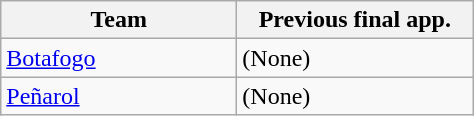<table class="wikitable">
<tr>
<th width=150px>Team</th>
<th width=150px>Previous final app.</th>
</tr>
<tr>
<td> <a href='#'>Botafogo</a></td>
<td>(None)</td>
</tr>
<tr>
<td> <a href='#'>Peñarol</a></td>
<td>(None)</td>
</tr>
</table>
